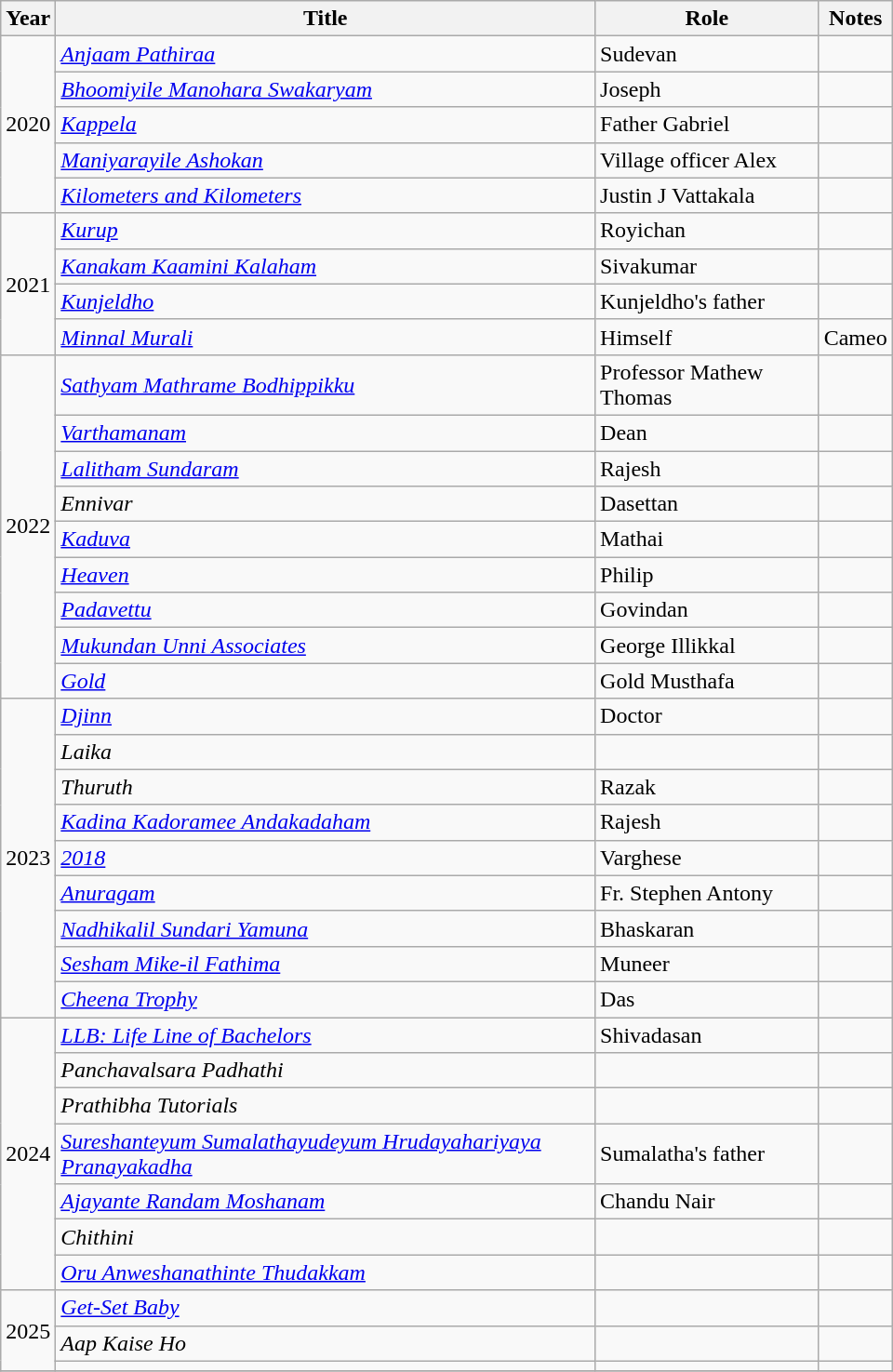<table class="wikitable sortable" style="max-width:40em;">
<tr>
<th>Year</th>
<th>Title</th>
<th>Role</th>
<th class="unsortable">Notes</th>
</tr>
<tr>
<td rowspan=5>2020</td>
<td><em><a href='#'>Anjaam Pathiraa</a></em></td>
<td>Sudevan</td>
<td></td>
</tr>
<tr>
<td><em><a href='#'>Bhoomiyile Manohara Swakaryam</a></em></td>
<td>Joseph</td>
<td></td>
</tr>
<tr>
<td><em><a href='#'>Kappela</a></em></td>
<td>Father Gabriel</td>
<td></td>
</tr>
<tr>
<td><em><a href='#'>Maniyarayile Ashokan</a></em></td>
<td>Village officer Alex</td>
<td></td>
</tr>
<tr>
<td><em><a href='#'>Kilometers and Kilometers</a></em></td>
<td>Justin J Vattakala</td>
<td></td>
</tr>
<tr>
<td rowspan=4>2021</td>
<td><em><a href='#'>Kurup</a></em></td>
<td>Royichan</td>
<td></td>
</tr>
<tr>
<td><em><a href='#'>Kanakam Kaamini Kalaham</a></em></td>
<td>Sivakumar</td>
<td></td>
</tr>
<tr>
<td><em><a href='#'>Kunjeldho</a></em></td>
<td>Kunjeldho's father</td>
<td></td>
</tr>
<tr>
<td><em><a href='#'>Minnal Murali</a></em></td>
<td>Himself</td>
<td>Cameo</td>
</tr>
<tr>
<td rowspan=9>2022</td>
<td><em><a href='#'>Sathyam Mathrame Bodhippikku</a></em></td>
<td>Professor Mathew Thomas</td>
<td></td>
</tr>
<tr>
<td><em><a href='#'>Varthamanam</a></em></td>
<td>Dean</td>
<td></td>
</tr>
<tr>
<td><em><a href='#'>Lalitham Sundaram</a></em></td>
<td>Rajesh</td>
<td></td>
</tr>
<tr>
<td><em>Ennivar</em></td>
<td>Dasettan</td>
<td></td>
</tr>
<tr>
<td><em><a href='#'>Kaduva</a></em></td>
<td>Mathai</td>
<td></td>
</tr>
<tr>
<td><em><a href='#'>Heaven</a></em></td>
<td>Philip</td>
<td></td>
</tr>
<tr>
<td><em><a href='#'>Padavettu</a></em></td>
<td>Govindan</td>
<td></td>
</tr>
<tr>
<td><em><a href='#'>Mukundan Unni Associates</a></em></td>
<td>George Illikkal</td>
<td></td>
</tr>
<tr>
<td><em><a href='#'>Gold</a></em></td>
<td>Gold Musthafa</td>
<td></td>
</tr>
<tr>
<td rowspan=9>2023</td>
<td><em><a href='#'>Djinn</a></em></td>
<td>Doctor</td>
<td></td>
</tr>
<tr>
<td><em>Laika</em></td>
<td></td>
<td></td>
</tr>
<tr>
<td><em>Thuruth</em></td>
<td>Razak</td>
<td></td>
</tr>
<tr>
<td><em><a href='#'>Kadina Kadoramee Andakadaham</a></em></td>
<td>Rajesh</td>
<td></td>
</tr>
<tr>
<td><em><a href='#'>2018</a></em></td>
<td>Varghese</td>
<td></td>
</tr>
<tr>
<td><em><a href='#'>Anuragam</a></em></td>
<td>Fr. Stephen Antony</td>
<td></td>
</tr>
<tr>
<td><em><a href='#'>Nadhikalil Sundari Yamuna</a></em></td>
<td>Bhaskaran</td>
<td></td>
</tr>
<tr>
<td><em><a href='#'>Sesham Mike-il Fathima</a></em></td>
<td>Muneer</td>
<td></td>
</tr>
<tr>
<td><em><a href='#'>Cheena Trophy</a></em></td>
<td>Das</td>
<td></td>
</tr>
<tr>
<td rowspan=7>2024</td>
<td><em><a href='#'>LLB: Life Line of Bachelors</a></em></td>
<td>Shivadasan</td>
<td></td>
</tr>
<tr>
<td><em>Panchavalsara Padhathi</em></td>
<td></td>
<td></td>
</tr>
<tr>
<td><em>Prathibha Tutorials</em></td>
<td></td>
<td></td>
</tr>
<tr>
<td><em><a href='#'>Sureshanteyum Sumalathayudeyum Hrudayahariyaya Pranayakadha</a></em></td>
<td>Sumalatha's father</td>
<td></td>
</tr>
<tr>
<td><em><a href='#'>Ajayante Randam Moshanam</a></em></td>
<td>Chandu Nair</td>
<td></td>
</tr>
<tr>
<td><em>Chithini</em></td>
<td></td>
<td></td>
</tr>
<tr>
<td><em><a href='#'>Oru Anweshanathinte Thudakkam</a></em></td>
<td></td>
<td></td>
</tr>
<tr>
<td rowspan=3>2025</td>
<td><em><a href='#'>Get-Set Baby</a></em></td>
<td></td>
<td></td>
</tr>
<tr>
<td><em>Aap Kaise Ho</em></td>
<td></td>
<td></td>
</tr>
<tr>
<td></td>
<td></td>
<td></td>
</tr>
<tr>
</tr>
</table>
